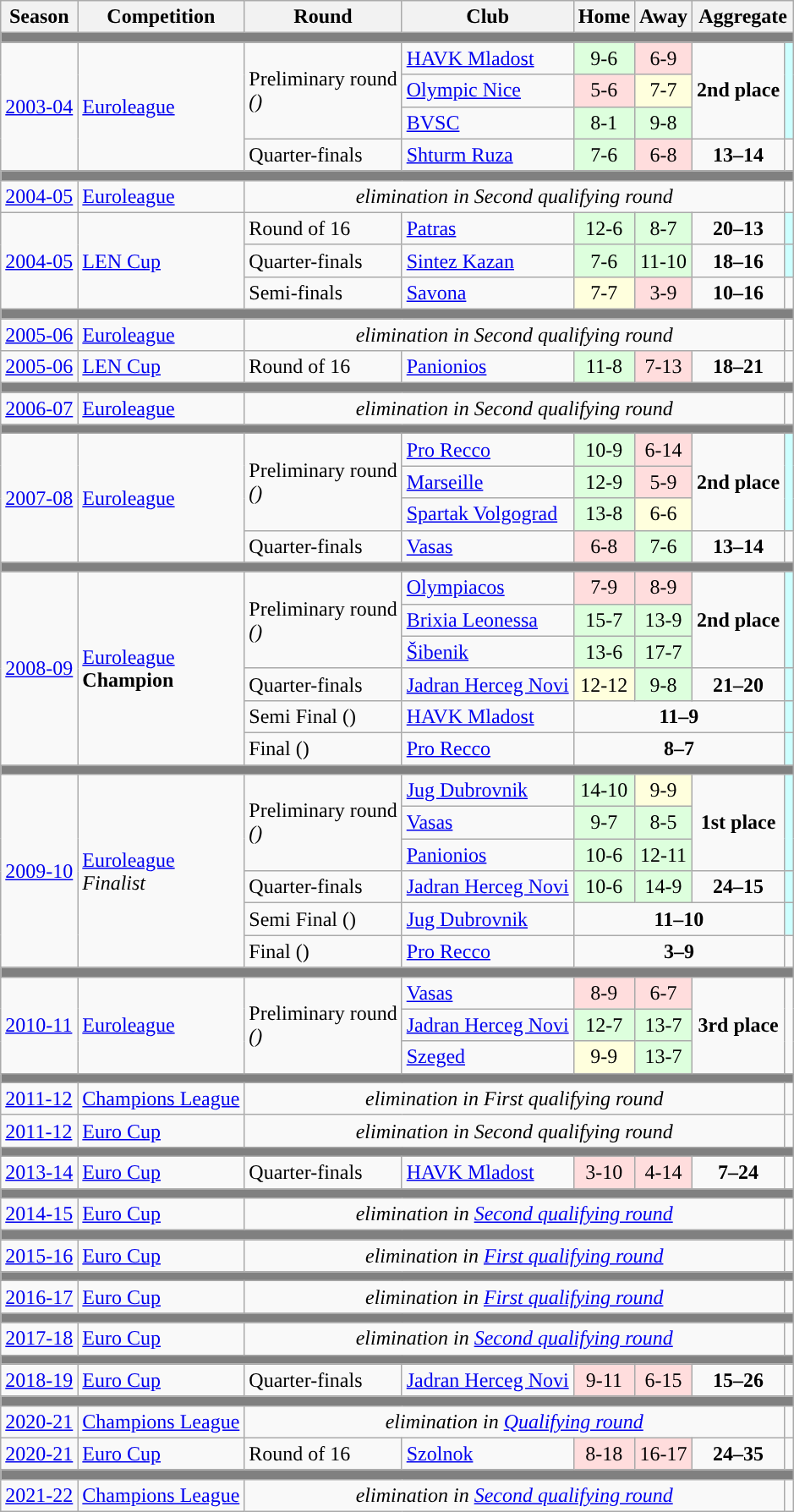<table class="wikitable collapsible collapsed" align="center" style="text-align:left;">
<tr>
<th>Season</th>
<th>Competition</th>
<th>Round</th>
<th>Club</th>
<th>Home</th>
<th>Away</th>
<th colspan=2>Aggregate</th>
</tr>
<tr>
<td colspan=8 style="text-align: center;" bgcolor=grey></td>
</tr>
<tr>
<td rowspan=4><a href='#'>2003-04</a></td>
<td rowspan=4><a href='#'>Euroleague</a></td>
<td rowspan=3>Preliminary round<br><em>()</em></td>
<td> <a href='#'>HAVK Mladost</a></td>
<td style="text-align:center; background:#dfd;">9-6</td>
<td style="text-align:center; background:#fdd;">6-9</td>
<td align=center rowspan=3><strong>2nd place</strong></td>
<td style="background-color:#CFF" align="center" rowspan=3></td>
</tr>
<tr>
<td> <a href='#'>Olympic Nice</a></td>
<td style="text-align:center; background:#fdd;">5-6</td>
<td style="text-align:center; background:#ffd;">7-7</td>
</tr>
<tr>
<td> <a href='#'>BVSC</a></td>
<td style="text-align:center; background:#dfd;">8-1</td>
<td style="text-align:center; background:#dfd;">9-8</td>
</tr>
<tr>
<td>Quarter-finals</td>
<td> <a href='#'>Shturm Ruza</a></td>
<td style="text-align:center; background:#dfd;">7-6</td>
<td style="text-align:center; background:#fdd;">6-8</td>
<td align=center><strong>13–14</strong></td>
<td align="center"></td>
</tr>
<tr>
<td colspan=8 style="text-align: center;" bgcolor=grey></td>
</tr>
<tr>
<td rowspan=1><a href='#'>2004-05</a></td>
<td rowspan=1><a href='#'>Euroleague</a></td>
<td colspan=5; align="center"><em>elimination in Second qualifying round</em></td>
<td align="center"></td>
</tr>
<tr>
<td rowspan=3><a href='#'>2004-05</a></td>
<td rowspan=3><a href='#'>LEN Cup</a></td>
<td>Round of 16</td>
<td> <a href='#'>Patras</a></td>
<td style="text-align:center; background:#dfd;">12-6</td>
<td style="text-align:center; background:#dfd;">8-7</td>
<td style="text-align:center;"><strong>20–13</strong></td>
<td style="background-color:#CFF" align="center"></td>
</tr>
<tr>
<td>Quarter-finals</td>
<td> <a href='#'>Sintez Kazan</a></td>
<td style="text-align:center; background:#dfd;">7-6</td>
<td style="text-align:center; background:#dfd;">11-10</td>
<td style="text-align:center;"><strong>18–16</strong></td>
<td style="background-color:#CFF" align="center"></td>
</tr>
<tr>
<td>Semi-finals</td>
<td> <a href='#'>Savona</a></td>
<td style="text-align:center; background:#ffd;">7-7</td>
<td style="text-align:center; background:#fdd;">3-9</td>
<td style="text-align:center;"><strong>10–16</strong></td>
<td align="center"></td>
</tr>
<tr>
<td colspan=8 style="text-align: center;" bgcolor=grey></td>
</tr>
<tr>
<td rowspan=1><a href='#'>2005-06</a></td>
<td rowspan=1><a href='#'>Euroleague</a></td>
<td colspan=5; align="center"><em>elimination in Second qualifying round</em></td>
<td align="center"></td>
</tr>
<tr>
<td rowspan=1><a href='#'>2005-06</a></td>
<td rowspan=1><a href='#'>LEN Cup</a></td>
<td>Round of 16</td>
<td> <a href='#'>Panionios</a></td>
<td style="text-align:center; background:#dfd;">11-8</td>
<td style="text-align:center; background:#fdd;">7-13</td>
<td style="text-align:center;"><strong>18–21</strong></td>
<td align="center"></td>
</tr>
<tr>
<td colspan=8 style="text-align: center;" bgcolor=grey></td>
</tr>
<tr>
<td rowspan=1><a href='#'>2006-07</a></td>
<td rowspan=1><a href='#'>Euroleague</a></td>
<td colspan=5; align="center"><em>elimination in Second qualifying round</em></td>
<td align="center"></td>
</tr>
<tr>
<td colspan=8 style="text-align: center;" bgcolor=grey></td>
</tr>
<tr>
<td rowspan=4><a href='#'>2007-08</a></td>
<td rowspan=4><a href='#'>Euroleague</a></td>
<td rowspan=3>Preliminary round<br><em>()</em></td>
<td> <a href='#'>Pro Recco</a></td>
<td style="text-align:center; background:#dfd;">10-9</td>
<td style="text-align:center; background:#fdd;">6-14</td>
<td align=center rowspan=3><strong>2nd place</strong></td>
<td style="background-color:#CFF" align="center" rowspan=3></td>
</tr>
<tr>
<td> <a href='#'>Marseille</a></td>
<td style="text-align:center; background:#dfd;">12-9</td>
<td style="text-align:center; background:#fdd;">5-9</td>
</tr>
<tr>
<td> <a href='#'>Spartak Volgograd</a></td>
<td style="text-align:center; background:#dfd;">13-8</td>
<td style="text-align:center; background:#ffd;">6-6</td>
</tr>
<tr>
<td>Quarter-finals</td>
<td> <a href='#'>Vasas</a></td>
<td style="text-align:center; background:#fdd;">6-8</td>
<td style="text-align:center; background:#dfd;">7-6</td>
<td align=center><strong>13–14</strong></td>
<td align="center"></td>
</tr>
<tr>
<td colspan=8 style="text-align: center;" bgcolor=grey></td>
</tr>
<tr>
<td rowspan=6><a href='#'>2008-09</a></td>
<td rowspan=6><a href='#'>Euroleague</a><br> <strong>Champion</strong></td>
<td rowspan=3>Preliminary round<br><em>()</em></td>
<td> <a href='#'>Olympiacos</a></td>
<td style="text-align:center; background:#fdd;">7-9</td>
<td style="text-align:center; background:#fdd;">8-9</td>
<td align=center rowspan=3><strong>2nd place</strong></td>
<td style="background-color:#CFF" align="center" rowspan=3></td>
</tr>
<tr>
<td> <a href='#'>Brixia Leonessa</a></td>
<td style="text-align:center; background:#dfd;">15-7</td>
<td style="text-align:center; background:#dfd;">13-9</td>
</tr>
<tr>
<td> <a href='#'>Šibenik</a></td>
<td style="text-align:center; background:#dfd;">13-6</td>
<td style="text-align:center; background:#dfd;">17-7</td>
</tr>
<tr>
<td>Quarter-finals</td>
<td> <a href='#'>Jadran Herceg Novi</a></td>
<td style="text-align:center; background:#ffd;">12-12</td>
<td style="text-align:center; background:#dfd;">9-8</td>
<td align=center><strong>21–20</strong></td>
<td style="background-color:#CFF" align="center"></td>
</tr>
<tr>
<td>Semi Final ()</td>
<td> <a href='#'>HAVK Mladost</a></td>
<td align=center colspan=3><strong>11–9</strong></td>
<td style="background-color:#CFF" align="center"></td>
</tr>
<tr>
<td>Final ()</td>
<td> <a href='#'>Pro Recco</a></td>
<td align=center colspan=3><strong>8–7 </strong></td>
<td style="background-color:#CFF" align="center"></td>
</tr>
<tr>
<td colspan=8 style="text-align: center;" bgcolor=grey></td>
</tr>
<tr>
<td rowspan=6><a href='#'>2009-10</a></td>
<td rowspan=6><a href='#'>Euroleague</a><br> <em>Finalist</em></td>
<td rowspan=3>Preliminary round<br><em>()</em></td>
<td> <a href='#'>Jug Dubrovnik</a></td>
<td style="text-align:center; background:#dfd;">14-10</td>
<td style="text-align:center; background:#ffd;">9-9</td>
<td align=center rowspan=3><strong>1st place</strong></td>
<td style="background-color:#CFF" align="center" rowspan=3></td>
</tr>
<tr>
<td> <a href='#'>Vasas</a></td>
<td style="text-align:center; background:#dfd;">9-7</td>
<td style="text-align:center; background:#dfd;">8-5</td>
</tr>
<tr>
<td> <a href='#'>Panionios</a></td>
<td style="text-align:center; background:#dfd;">10-6</td>
<td style="text-align:center; background:#dfd;">12-11</td>
</tr>
<tr>
<td>Quarter-finals</td>
<td> <a href='#'>Jadran Herceg Novi</a></td>
<td style="text-align:center; background:#dfd;">10-6</td>
<td style="text-align:center; background:#dfd;">14-9</td>
<td align=center><strong>24–15</strong></td>
<td style="background-color:#CFF" align="center"></td>
</tr>
<tr>
<td>Semi Final ()</td>
<td> <a href='#'>Jug Dubrovnik</a></td>
<td align=center colspan=3><strong>11–10</strong></td>
<td style="background-color:#CFF" align="center"></td>
</tr>
<tr>
<td>Final ()</td>
<td> <a href='#'>Pro Recco</a></td>
<td align=center colspan=3><strong>3–9</strong></td>
<td align="center"></td>
</tr>
<tr>
<td colspan=8 style="text-align: center;" bgcolor=grey></td>
</tr>
<tr>
<td rowspan=3><a href='#'>2010-11</a></td>
<td rowspan=3><a href='#'>Euroleague</a></td>
<td rowspan=3>Preliminary round<br><em>()</em></td>
<td> <a href='#'>Vasas</a></td>
<td style="text-align:center; background:#fdd;">8-9</td>
<td style="text-align:center; background:#fdd;">6-7</td>
<td align=center rowspan=3><strong>3rd place</strong></td>
<td align="center" rowspan=3></td>
</tr>
<tr>
<td> <a href='#'>Jadran Herceg Novi</a></td>
<td style="text-align:center; background:#dfd;">12-7</td>
<td style="text-align:center; background:#dfd;">13-7</td>
</tr>
<tr>
<td> <a href='#'>Szeged</a></td>
<td style="text-align:center; background:#ffd;">9-9</td>
<td style="text-align:center; background:#dfd;">13-7</td>
</tr>
<tr>
<td colspan=8 style="text-align: center;" bgcolor=grey></td>
</tr>
<tr>
<td rowspan=1><a href='#'>2011-12</a></td>
<td rowspan=1><a href='#'>Champions League</a></td>
<td colspan=5; align="center"><em>elimination in First qualifying round</em></td>
<td align="center"></td>
</tr>
<tr>
<td rowspan=1><a href='#'>2011-12</a></td>
<td rowspan=1><a href='#'>Euro Cup</a></td>
<td colspan=5; align="center"><em>elimination in Second qualifying round</em></td>
<td align="center"></td>
</tr>
<tr>
<td colspan=8 style="text-align: center;" bgcolor=grey></td>
</tr>
<tr>
<td rowspan=1><a href='#'>2013-14</a></td>
<td rowspan=1><a href='#'>Euro Cup</a></td>
<td>Quarter-finals</td>
<td> <a href='#'>HAVK Mladost</a></td>
<td style="text-align:center; background:#fdd;">3-10</td>
<td style="text-align:center; background:#fdd;">4-14</td>
<td style="text-align:center;"><strong>7–24</strong></td>
<td align="center"></td>
</tr>
<tr>
<td colspan=8 style="text-align: center;" bgcolor=grey></td>
</tr>
<tr>
<td rowspan=1><a href='#'>2014-15</a></td>
<td rowspan=1><a href='#'>Euro Cup</a></td>
<td colspan=5; align="center"><em>elimination in <a href='#'>Second qualifying round</a></em></td>
<td align="center"></td>
</tr>
<tr>
<td colspan=8 style="text-align: center;" bgcolor=grey></td>
</tr>
<tr>
<td rowspan=1><a href='#'>2015-16</a></td>
<td rowspan=1><a href='#'>Euro Cup</a></td>
<td colspan=5; align="center"><em>elimination in <a href='#'>First qualifying round</a></em></td>
<td align="center"></td>
</tr>
<tr>
<td colspan=8 style="text-align: center;" bgcolor=grey></td>
</tr>
<tr>
<td rowspan=1><a href='#'>2016-17</a></td>
<td rowspan=1><a href='#'>Euro Cup</a></td>
<td colspan=5; align="center"><em>elimination in <a href='#'>First qualifying round</a></em></td>
<td align="center"></td>
</tr>
<tr>
<td colspan=8 style="text-align: center;" bgcolor=grey></td>
</tr>
<tr>
<td rowspan=1><a href='#'>2017-18</a></td>
<td rowspan=1><a href='#'>Euro Cup</a></td>
<td colspan=5; align="center"><em>elimination in <a href='#'>Second qualifying round</a></em></td>
<td align="center"></td>
</tr>
<tr>
<td colspan=8 style="text-align: center;" bgcolor=grey></td>
</tr>
<tr>
<td rowspan=1><a href='#'>2018-19</a></td>
<td rowspan=1><a href='#'>Euro Cup</a></td>
<td>Quarter-finals</td>
<td> <a href='#'>Jadran Herceg Novi</a></td>
<td style="text-align:center; background:#fdd;">9-11</td>
<td style="text-align:center; background:#fdd;">6-15</td>
<td style="text-align:center;"><strong>15–26</strong></td>
<td align="center"></td>
</tr>
<tr>
<td colspan=8 style="text-align: center;" bgcolor=grey></td>
</tr>
<tr>
<td rowspan=1><a href='#'>2020-21</a></td>
<td rowspan=1><a href='#'>Champions League</a></td>
<td colspan=5; align="center"><em>elimination in <a href='#'>Qualifying round</a></em></td>
<td align="center"></td>
</tr>
<tr>
<td rowspan=1><a href='#'>2020-21</a></td>
<td rowspan=1><a href='#'>Euro Cup</a></td>
<td>Round of 16</td>
<td> <a href='#'>Szolnok</a></td>
<td style="text-align:center; background:#fdd;">8-18</td>
<td style="text-align:center; background:#fdd;">16-17</td>
<td style="text-align:center;"><strong>24–35</strong></td>
<td align="center"></td>
</tr>
<tr>
<td colspan=8 style="text-align: center;" bgcolor=grey></td>
</tr>
<tr>
<td rowspan=1><a href='#'>2021-22</a></td>
<td rowspan=1><a href='#'>Champions League</a></td>
<td colspan=5; align="center"><em>elimination in <a href='#'>Second qualifying round</a></em></td>
<td align="center"></td>
</tr>
</table>
